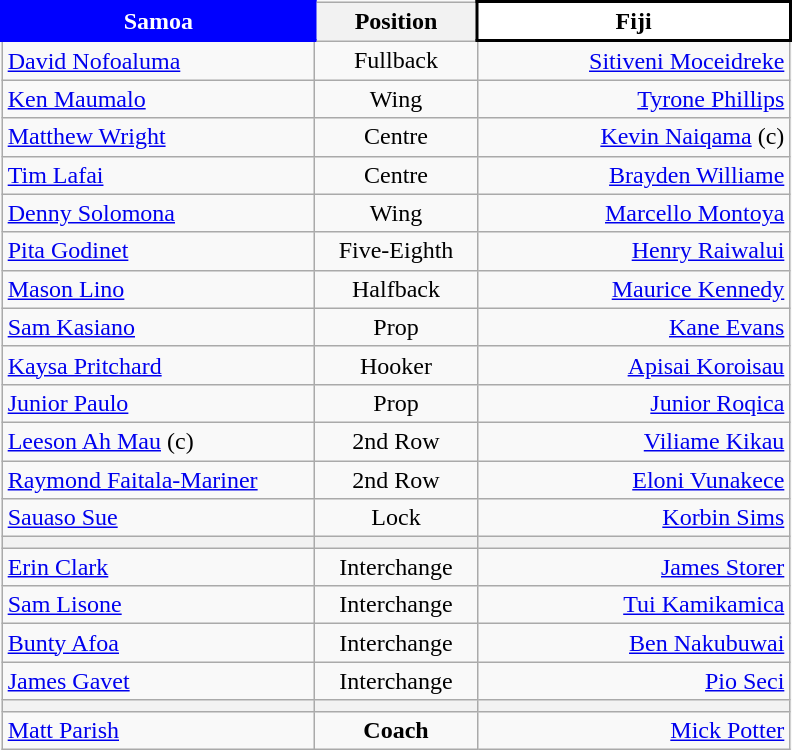<table style="margin: 1em auto 1em auto" class="wikitable">
<tr>
<th align="centre" width="200" style="border: 2px solid blue; background: blue; color: white">Samoa</th>
<th width="100">Position</th>
<th align="centre" width="200" style="border: 2px solid black; background: white; color: black">Fiji</th>
</tr>
<tr>
<td align="left"> <a href='#'>David Nofoaluma</a></td>
<td align="center">Fullback</td>
<td align="right"><a href='#'>Sitiveni Moceidreke</a> </td>
</tr>
<tr>
<td align="left"> <a href='#'>Ken Maumalo</a></td>
<td align="center">Wing</td>
<td align="right"><a href='#'>Tyrone Phillips</a> </td>
</tr>
<tr>
<td align="left"> <a href='#'>Matthew Wright</a></td>
<td align="center">Centre</td>
<td align="right"><a href='#'>Kevin Naiqama</a> (c) </td>
</tr>
<tr>
<td align="left"> <a href='#'>Tim Lafai</a></td>
<td align="center">Centre</td>
<td align="right"><a href='#'>Brayden Williame</a> </td>
</tr>
<tr>
<td align="left"> <a href='#'>Denny Solomona</a></td>
<td align="center">Wing</td>
<td align="right"><a href='#'>Marcello Montoya</a> </td>
</tr>
<tr>
<td align="left"> <a href='#'>Pita Godinet</a></td>
<td align="center">Five-Eighth</td>
<td align="right"><a href='#'>Henry Raiwalui</a> </td>
</tr>
<tr>
<td align="left"> <a href='#'>Mason Lino</a></td>
<td align="center">Halfback</td>
<td align="right"><a href='#'>Maurice Kennedy</a> </td>
</tr>
<tr>
<td align="left"> <a href='#'>Sam Kasiano</a></td>
<td align="center">Prop</td>
<td align="right"><a href='#'>Kane Evans</a> </td>
</tr>
<tr>
<td align="left"> <a href='#'>Kaysa Pritchard</a></td>
<td align="center">Hooker</td>
<td align="right"><a href='#'>Apisai Koroisau</a> </td>
</tr>
<tr>
<td align="left"> <a href='#'>Junior Paulo</a></td>
<td align="center">Prop</td>
<td align="right"><a href='#'>Junior Roqica</a> </td>
</tr>
<tr>
<td align="left"> <a href='#'>Leeson Ah Mau</a> (c)</td>
<td align="center">2nd Row</td>
<td align="right"><a href='#'>Viliame Kikau</a> </td>
</tr>
<tr>
<td align="left"> <a href='#'>Raymond Faitala-Mariner</a></td>
<td align="center">2nd Row</td>
<td align="right"><a href='#'>Eloni Vunakece</a> </td>
</tr>
<tr>
<td align="left"> <a href='#'>Sauaso Sue</a></td>
<td align="center">Lock</td>
<td align="right"><a href='#'>Korbin Sims</a> </td>
</tr>
<tr>
<th></th>
<th></th>
<th></th>
</tr>
<tr>
<td align="left"> <a href='#'>Erin Clark</a></td>
<td align="center">Interchange</td>
<td align="right"><a href='#'>James Storer</a> </td>
</tr>
<tr>
<td align="left"> <a href='#'>Sam Lisone</a></td>
<td align="center">Interchange</td>
<td align="right"><a href='#'>Tui Kamikamica</a> </td>
</tr>
<tr>
<td align="left"> <a href='#'>Bunty Afoa</a></td>
<td align="center">Interchange</td>
<td align="right"><a href='#'>Ben Nakubuwai</a> </td>
</tr>
<tr>
<td align="left"> <a href='#'>James Gavet</a></td>
<td align="center">Interchange</td>
<td align="right"><a href='#'>Pio Seci</a> </td>
</tr>
<tr>
<th></th>
<th></th>
<th></th>
</tr>
<tr>
<td align="left"> <a href='#'>Matt Parish</a></td>
<td align="center"><strong>Coach</strong></td>
<td align="right"><a href='#'>Mick Potter</a> </td>
</tr>
</table>
